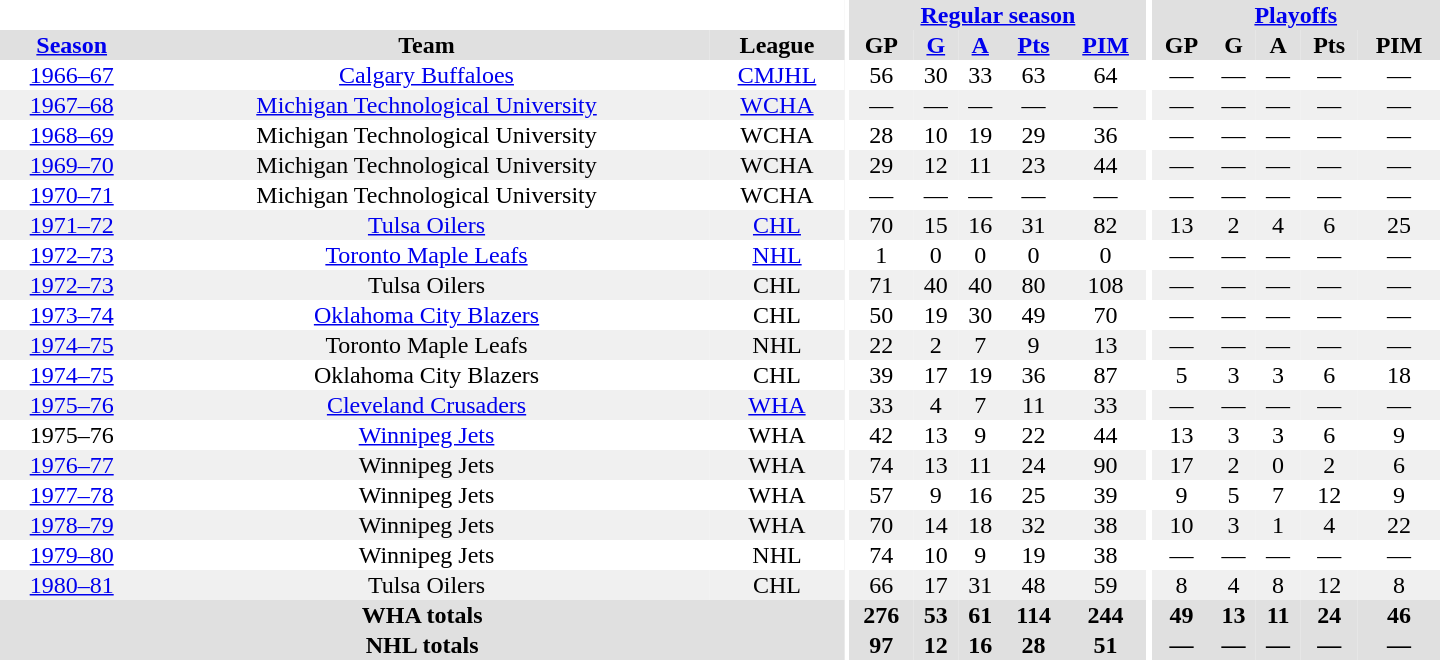<table border="0" cellpadding="1" cellspacing="0" style="text-align:center; width:60em">
<tr bgcolor="#e0e0e0">
<th colspan="3" bgcolor="#ffffff"></th>
<th rowspan="100" bgcolor="#ffffff"></th>
<th colspan="5"><a href='#'>Regular season</a></th>
<th rowspan="100" bgcolor="#ffffff"></th>
<th colspan="5"><a href='#'>Playoffs</a></th>
</tr>
<tr bgcolor="#e0e0e0">
<th><a href='#'>Season</a></th>
<th>Team</th>
<th>League</th>
<th>GP</th>
<th><a href='#'>G</a></th>
<th><a href='#'>A</a></th>
<th><a href='#'>Pts</a></th>
<th><a href='#'>PIM</a></th>
<th>GP</th>
<th>G</th>
<th>A</th>
<th>Pts</th>
<th>PIM</th>
</tr>
<tr>
<td><a href='#'>1966–67</a></td>
<td><a href='#'>Calgary Buffaloes</a></td>
<td><a href='#'>CMJHL</a></td>
<td>56</td>
<td>30</td>
<td>33</td>
<td>63</td>
<td>64</td>
<td>—</td>
<td>—</td>
<td>—</td>
<td>—</td>
<td>—</td>
</tr>
<tr bgcolor="#f0f0f0">
<td><a href='#'>1967–68</a></td>
<td><a href='#'>Michigan Technological University</a></td>
<td><a href='#'>WCHA</a></td>
<td>—</td>
<td>—</td>
<td>—</td>
<td>—</td>
<td>—</td>
<td>—</td>
<td>—</td>
<td>—</td>
<td>—</td>
<td>—</td>
</tr>
<tr>
<td><a href='#'>1968–69</a></td>
<td>Michigan Technological University</td>
<td>WCHA</td>
<td>28</td>
<td>10</td>
<td>19</td>
<td>29</td>
<td>36</td>
<td>—</td>
<td>—</td>
<td>—</td>
<td>—</td>
<td>—</td>
</tr>
<tr bgcolor="#f0f0f0">
<td><a href='#'>1969–70</a></td>
<td>Michigan Technological University</td>
<td>WCHA</td>
<td>29</td>
<td>12</td>
<td>11</td>
<td>23</td>
<td>44</td>
<td>—</td>
<td>—</td>
<td>—</td>
<td>—</td>
<td>—</td>
</tr>
<tr>
<td><a href='#'>1970–71</a></td>
<td>Michigan Technological University</td>
<td>WCHA</td>
<td>—</td>
<td>—</td>
<td>—</td>
<td>—</td>
<td>—</td>
<td>—</td>
<td>—</td>
<td>—</td>
<td>—</td>
<td>—</td>
</tr>
<tr bgcolor="#f0f0f0">
<td><a href='#'>1971–72</a></td>
<td><a href='#'>Tulsa Oilers</a></td>
<td><a href='#'>CHL</a></td>
<td>70</td>
<td>15</td>
<td>16</td>
<td>31</td>
<td>82</td>
<td>13</td>
<td>2</td>
<td>4</td>
<td>6</td>
<td>25</td>
</tr>
<tr>
<td><a href='#'>1972–73</a></td>
<td><a href='#'>Toronto Maple Leafs</a></td>
<td><a href='#'>NHL</a></td>
<td>1</td>
<td>0</td>
<td>0</td>
<td>0</td>
<td>0</td>
<td>—</td>
<td>—</td>
<td>—</td>
<td>—</td>
<td>—</td>
</tr>
<tr bgcolor="#f0f0f0">
<td><a href='#'>1972–73</a></td>
<td>Tulsa Oilers</td>
<td>CHL</td>
<td>71</td>
<td>40</td>
<td>40</td>
<td>80</td>
<td>108</td>
<td>—</td>
<td>—</td>
<td>—</td>
<td>—</td>
<td>—</td>
</tr>
<tr>
<td><a href='#'>1973–74</a></td>
<td><a href='#'>Oklahoma City Blazers</a></td>
<td>CHL</td>
<td>50</td>
<td>19</td>
<td>30</td>
<td>49</td>
<td>70</td>
<td>—</td>
<td>—</td>
<td>—</td>
<td>—</td>
<td>—</td>
</tr>
<tr bgcolor="#f0f0f0">
<td><a href='#'>1974–75</a></td>
<td>Toronto Maple Leafs</td>
<td>NHL</td>
<td>22</td>
<td>2</td>
<td>7</td>
<td>9</td>
<td>13</td>
<td>—</td>
<td>—</td>
<td>—</td>
<td>—</td>
<td>—</td>
</tr>
<tr>
<td><a href='#'>1974–75</a></td>
<td>Oklahoma City Blazers</td>
<td>CHL</td>
<td>39</td>
<td>17</td>
<td>19</td>
<td>36</td>
<td>87</td>
<td>5</td>
<td>3</td>
<td>3</td>
<td>6</td>
<td>18</td>
</tr>
<tr bgcolor="#f0f0f0">
<td><a href='#'>1975–76</a></td>
<td><a href='#'>Cleveland Crusaders</a></td>
<td><a href='#'>WHA</a></td>
<td>33</td>
<td>4</td>
<td>7</td>
<td>11</td>
<td>33</td>
<td>—</td>
<td>—</td>
<td>—</td>
<td>—</td>
<td>—</td>
</tr>
<tr>
<td>1975–76</td>
<td><a href='#'>Winnipeg Jets</a></td>
<td>WHA</td>
<td>42</td>
<td>13</td>
<td>9</td>
<td>22</td>
<td>44</td>
<td>13</td>
<td>3</td>
<td>3</td>
<td>6</td>
<td>9</td>
</tr>
<tr bgcolor="#f0f0f0">
<td><a href='#'>1976–77</a></td>
<td>Winnipeg Jets</td>
<td>WHA</td>
<td>74</td>
<td>13</td>
<td>11</td>
<td>24</td>
<td>90</td>
<td>17</td>
<td>2</td>
<td>0</td>
<td>2</td>
<td>6</td>
</tr>
<tr>
<td><a href='#'>1977–78</a></td>
<td>Winnipeg Jets</td>
<td>WHA</td>
<td>57</td>
<td>9</td>
<td>16</td>
<td>25</td>
<td>39</td>
<td>9</td>
<td>5</td>
<td>7</td>
<td>12</td>
<td>9</td>
</tr>
<tr bgcolor="#f0f0f0">
<td><a href='#'>1978–79</a></td>
<td>Winnipeg Jets</td>
<td>WHA</td>
<td>70</td>
<td>14</td>
<td>18</td>
<td>32</td>
<td>38</td>
<td>10</td>
<td>3</td>
<td>1</td>
<td>4</td>
<td>22</td>
</tr>
<tr>
<td><a href='#'>1979–80</a></td>
<td>Winnipeg Jets</td>
<td>NHL</td>
<td>74</td>
<td>10</td>
<td>9</td>
<td>19</td>
<td>38</td>
<td>—</td>
<td>—</td>
<td>—</td>
<td>—</td>
<td>—</td>
</tr>
<tr bgcolor="#f0f0f0">
<td><a href='#'>1980–81</a></td>
<td>Tulsa Oilers</td>
<td>CHL</td>
<td>66</td>
<td>17</td>
<td>31</td>
<td>48</td>
<td>59</td>
<td>8</td>
<td>4</td>
<td>8</td>
<td>12</td>
<td>8</td>
</tr>
<tr bgcolor="#e0e0e0">
<th colspan="3">WHA totals</th>
<th>276</th>
<th>53</th>
<th>61</th>
<th>114</th>
<th>244</th>
<th>49</th>
<th>13</th>
<th>11</th>
<th>24</th>
<th>46</th>
</tr>
<tr bgcolor="#e0e0e0">
<th colspan="3">NHL totals</th>
<th>97</th>
<th>12</th>
<th>16</th>
<th>28</th>
<th>51</th>
<th>—</th>
<th>—</th>
<th>—</th>
<th>—</th>
<th>—</th>
</tr>
</table>
